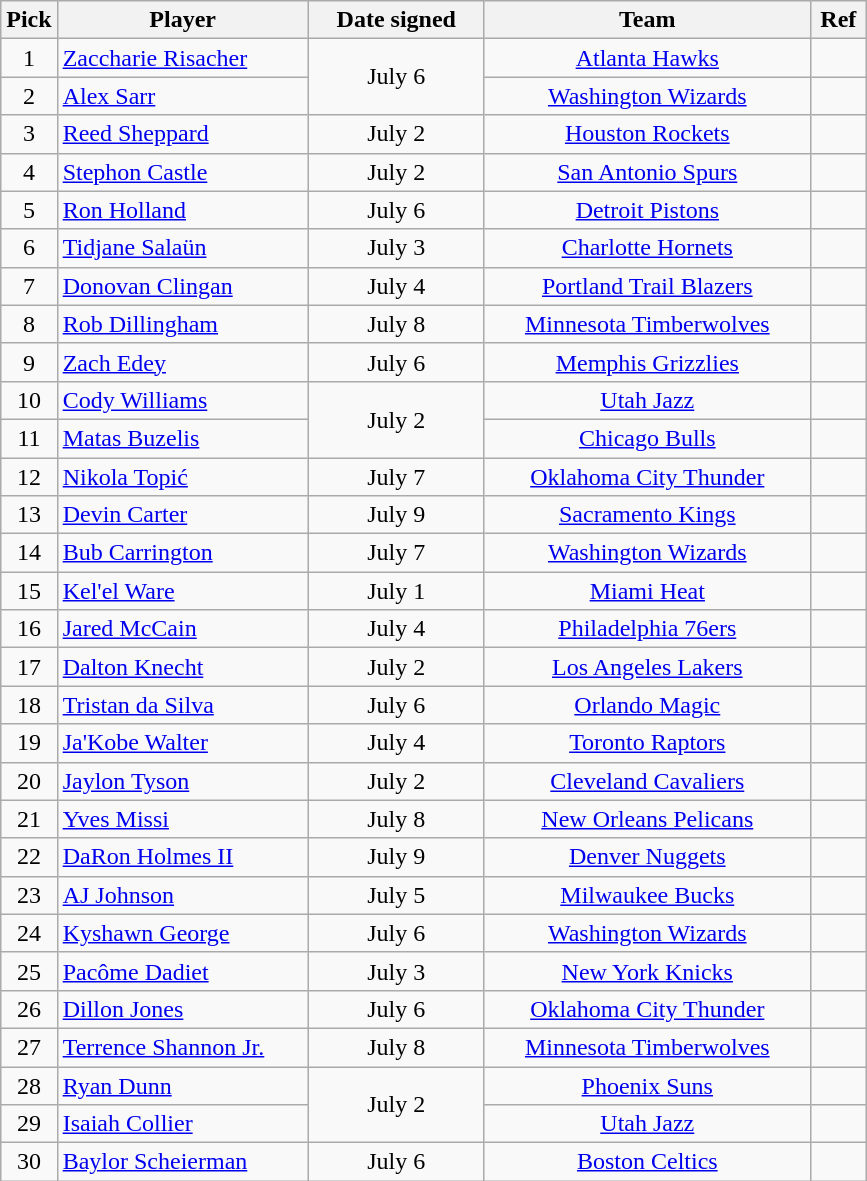<table class="wikitable sortable" style="text-align:left">
<tr>
<th style="width:30px">Pick</th>
<th style="width:160px">Player</th>
<th style="width:110px">Date signed</th>
<th style="width:210px">Team</th>
<th class="unsortable" style="width:30px">Ref</th>
</tr>
<tr>
<td align=center>1</td>
<td><a href='#'>Zaccharie Risacher</a></td>
<td rowspan=2 align=center>July 6</td>
<td align=center><a href='#'>Atlanta Hawks</a></td>
<td align=center></td>
</tr>
<tr>
<td align=center>2</td>
<td><a href='#'>Alex Sarr</a></td>
<td align=center><a href='#'>Washington Wizards</a></td>
<td align=center></td>
</tr>
<tr>
<td align=center>3</td>
<td><a href='#'>Reed Sheppard</a></td>
<td align=center>July 2</td>
<td align=center><a href='#'>Houston Rockets</a></td>
<td align=center></td>
</tr>
<tr>
<td align=center>4</td>
<td><a href='#'>Stephon Castle</a></td>
<td align=center>July 2</td>
<td align=center><a href='#'>San Antonio Spurs</a></td>
<td align=center></td>
</tr>
<tr>
<td align=center>5</td>
<td><a href='#'>Ron Holland</a></td>
<td align=center>July 6</td>
<td align=center><a href='#'>Detroit Pistons</a></td>
<td align=center></td>
</tr>
<tr>
<td align=center>6</td>
<td><a href='#'>Tidjane Salaün</a></td>
<td align=center>July 3</td>
<td align=center><a href='#'>Charlotte Hornets</a></td>
<td align=center></td>
</tr>
<tr>
<td align=center>7</td>
<td><a href='#'>Donovan Clingan</a></td>
<td align=center>July 4</td>
<td align=center><a href='#'>Portland Trail Blazers</a></td>
<td align=center></td>
</tr>
<tr>
<td align=center>8</td>
<td><a href='#'>Rob Dillingham</a></td>
<td align=center>July 8</td>
<td align=center><a href='#'>Minnesota Timberwolves</a><br></td>
<td align=center></td>
</tr>
<tr>
<td align=center>9</td>
<td><a href='#'>Zach Edey</a></td>
<td align=center>July 6</td>
<td align=center><a href='#'>Memphis Grizzlies</a></td>
<td align=center></td>
</tr>
<tr>
<td align=center>10</td>
<td><a href='#'>Cody Williams</a></td>
<td rowspan=2 align=center>July 2</td>
<td align=center><a href='#'>Utah Jazz</a></td>
<td align=center></td>
</tr>
<tr>
<td align=center>11</td>
<td><a href='#'>Matas Buzelis</a></td>
<td align=center><a href='#'>Chicago Bulls</a></td>
<td align=center></td>
</tr>
<tr>
<td align=center>12</td>
<td><a href='#'>Nikola Topić</a></td>
<td align=center>July 7</td>
<td align=center><a href='#'>Oklahoma City Thunder</a></td>
<td align=center></td>
</tr>
<tr>
<td align=center>13</td>
<td><a href='#'>Devin Carter</a></td>
<td align=center>July 9</td>
<td align=center><a href='#'>Sacramento Kings</a></td>
<td align=center></td>
</tr>
<tr>
<td align=center>14</td>
<td><a href='#'>Bub Carrington</a></td>
<td align=center>July 7</td>
<td align=center><a href='#'>Washington Wizards</a><br></td>
<td align=center></td>
</tr>
<tr>
<td align=center>15</td>
<td><a href='#'>Kel'el Ware</a></td>
<td align=center>July 1</td>
<td align=center><a href='#'>Miami Heat</a></td>
<td align=center></td>
</tr>
<tr>
<td align=center>16</td>
<td><a href='#'>Jared McCain</a></td>
<td align=center>July 4</td>
<td align=center><a href='#'>Philadelphia 76ers</a></td>
<td align=center></td>
</tr>
<tr>
<td align=center>17</td>
<td><a href='#'>Dalton Knecht</a></td>
<td align=center>July 2</td>
<td align=center><a href='#'>Los Angeles Lakers</a></td>
<td align=center></td>
</tr>
<tr>
<td align=center>18</td>
<td><a href='#'>Tristan da Silva</a></td>
<td align=center>July 6</td>
<td align=center><a href='#'>Orlando Magic</a></td>
<td align=center></td>
</tr>
<tr>
<td align=center>19</td>
<td><a href='#'>Ja'Kobe Walter</a></td>
<td align=center>July 4</td>
<td align=center><a href='#'>Toronto Raptors</a></td>
<td align=center></td>
</tr>
<tr>
<td align=center>20</td>
<td><a href='#'>Jaylon Tyson</a></td>
<td align=center>July 2</td>
<td align=center><a href='#'>Cleveland Cavaliers</a></td>
<td align=center></td>
</tr>
<tr>
<td align=center>21</td>
<td><a href='#'>Yves Missi</a></td>
<td align=center>July 8</td>
<td align=center><a href='#'>New Orleans Pelicans</a></td>
<td align=center></td>
</tr>
<tr>
<td align=center>22</td>
<td><a href='#'>DaRon Holmes II</a></td>
<td align=center>July 9</td>
<td align=center><a href='#'>Denver Nuggets</a><br></td>
<td align=center></td>
</tr>
<tr>
<td align=center>23</td>
<td><a href='#'>AJ Johnson</a></td>
<td align=center>July 5</td>
<td align=center><a href='#'>Milwaukee Bucks</a></td>
<td align=center></td>
</tr>
<tr>
<td align=center>24</td>
<td><a href='#'>Kyshawn George</a></td>
<td align=center>July 6</td>
<td align=center><a href='#'>Washington Wizards</a><br></td>
<td align=center></td>
</tr>
<tr>
<td align=center>25</td>
<td><a href='#'>Pacôme Dadiet</a></td>
<td align=center>July 3</td>
<td align=center><a href='#'>New York Knicks</a></td>
<td align=center></td>
</tr>
<tr>
<td align=center>26</td>
<td><a href='#'>Dillon Jones</a></td>
<td align=center>July 6</td>
<td align=center><a href='#'>Oklahoma City Thunder</a><br></td>
<td align=center></td>
</tr>
<tr>
<td align=center>27</td>
<td><a href='#'>Terrence Shannon Jr.</a></td>
<td align=center>July 8</td>
<td align=center><a href='#'>Minnesota Timberwolves</a></td>
<td align=center></td>
</tr>
<tr>
<td align=center>28</td>
<td><a href='#'>Ryan Dunn</a></td>
<td rowspan=2 align=center>July 2</td>
<td align=center><a href='#'>Phoenix Suns</a><br></td>
<td align=center></td>
</tr>
<tr>
<td align=center>29</td>
<td><a href='#'>Isaiah Collier</a></td>
<td align=center><a href='#'>Utah Jazz</a></td>
<td align=center></td>
</tr>
<tr>
<td align=center>30</td>
<td><a href='#'>Baylor Scheierman</a></td>
<td align=center>July 6</td>
<td align=center><a href='#'>Boston Celtics</a></td>
<td align=center></td>
</tr>
</table>
